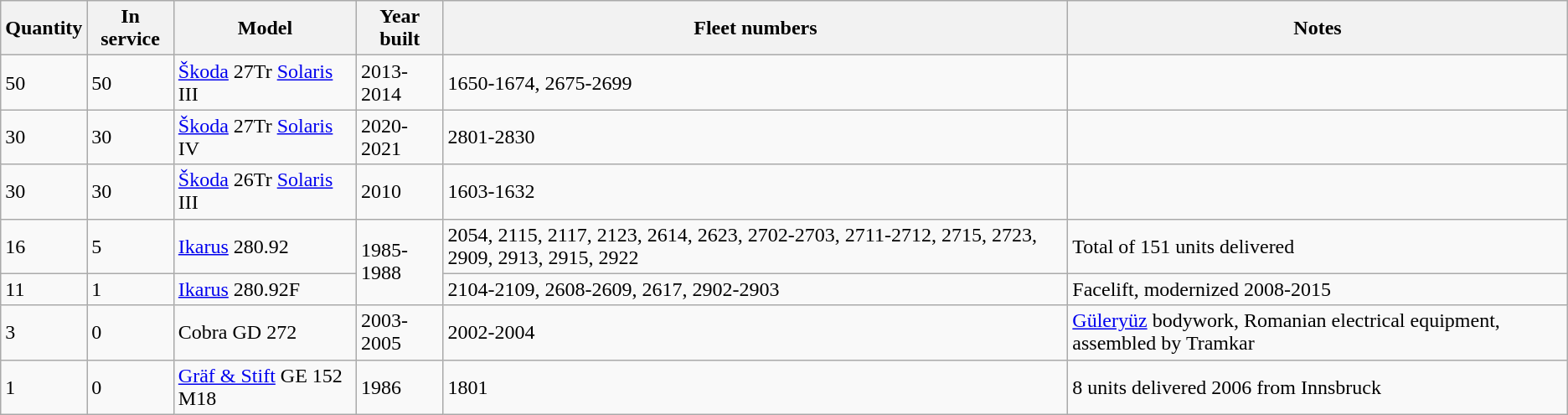<table class="wikitable">
<tr>
<th>Quantity</th>
<th>In service</th>
<th>Model</th>
<th>Year built</th>
<th>Fleet numbers</th>
<th>Notes</th>
</tr>
<tr>
<td>50</td>
<td>50</td>
<td><a href='#'>Škoda</a> 27Tr <a href='#'>Solaris</a> III</td>
<td>2013-2014</td>
<td>1650-1674, 2675-2699</td>
<td></td>
</tr>
<tr>
<td>30</td>
<td>30</td>
<td><a href='#'>Škoda</a> 27Tr <a href='#'>Solaris</a> IV</td>
<td>2020-2021</td>
<td>2801-2830</td>
<td></td>
</tr>
<tr>
<td>30</td>
<td>30</td>
<td><a href='#'>Škoda</a> 26Tr <a href='#'>Solaris</a> III</td>
<td>2010</td>
<td>1603-1632</td>
<td></td>
</tr>
<tr>
<td>16</td>
<td>5</td>
<td><a href='#'>Ikarus</a> 280.92</td>
<td rowspan="2">1985-1988</td>
<td>2054, 2115, 2117, 2123, 2614, 2623, 2702-2703, 2711-2712, 2715, 2723, 2909, 2913, 2915, 2922</td>
<td>Total of 151 units delivered</td>
</tr>
<tr>
<td>11</td>
<td>1</td>
<td><a href='#'>Ikarus</a> 280.92F</td>
<td>2104-2109, 2608-2609, 2617, 2902-2903</td>
<td>Facelift, modernized 2008-2015</td>
</tr>
<tr>
<td>3</td>
<td>0</td>
<td>Cobra GD 272</td>
<td>2003-2005</td>
<td>2002-2004</td>
<td><a href='#'>Güleryüz</a> bodywork, Romanian electrical equipment, assembled by Tramkar</td>
</tr>
<tr>
<td>1</td>
<td>0</td>
<td><a href='#'>Gräf & Stift</a> GЕ 152 M18</td>
<td>1986</td>
<td>1801</td>
<td>8 units delivered 2006 from Innsbruck</td>
</tr>
</table>
